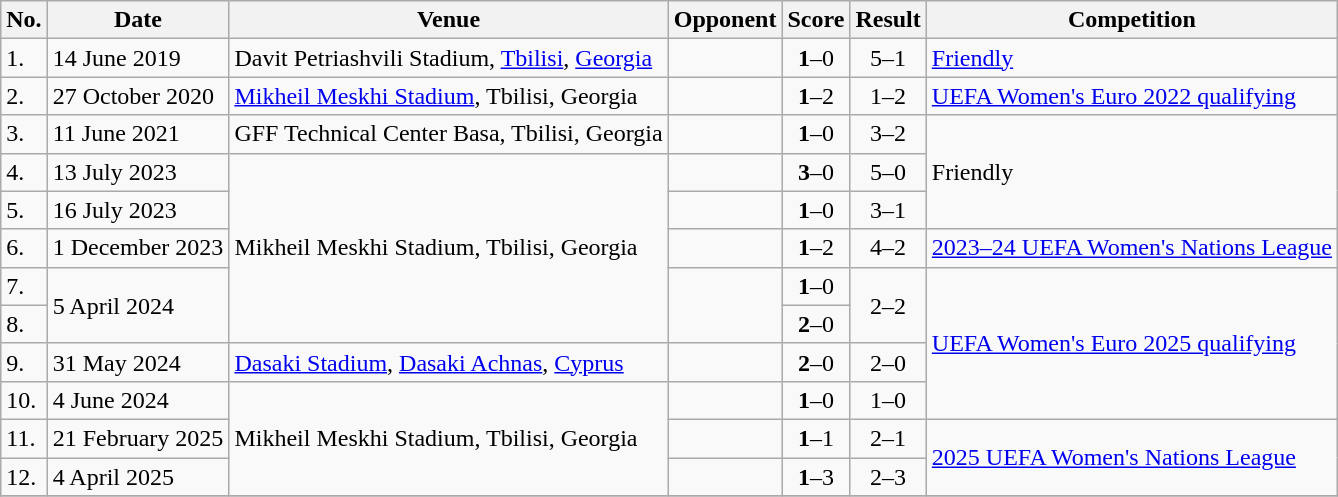<table class="wikitable">
<tr>
<th>No.</th>
<th>Date</th>
<th>Venue</th>
<th>Opponent</th>
<th>Score</th>
<th>Result</th>
<th>Competition</th>
</tr>
<tr>
<td>1.</td>
<td>14 June 2019</td>
<td>Davit Petriashvili Stadium, <a href='#'>Tbilisi</a>, <a href='#'>Georgia</a></td>
<td></td>
<td align=center><strong>1</strong>–0</td>
<td align=center>5–1</td>
<td><a href='#'>Friendly</a></td>
</tr>
<tr>
<td>2.</td>
<td>27 October 2020</td>
<td><a href='#'>Mikheil Meskhi Stadium</a>, Tbilisi, Georgia</td>
<td></td>
<td align=center><strong>1</strong>–2</td>
<td align=center>1–2</td>
<td><a href='#'>UEFA Women's Euro 2022 qualifying</a></td>
</tr>
<tr>
<td>3.</td>
<td>11 June 2021</td>
<td>GFF Technical Center Basa, Tbilisi, Georgia</td>
<td></td>
<td align=center><strong>1</strong>–0</td>
<td align=center>3–2</td>
<td rowspan=3>Friendly</td>
</tr>
<tr>
<td>4.</td>
<td>13 July 2023</td>
<td rowspan=5>Mikheil Meskhi Stadium, Tbilisi, Georgia</td>
<td></td>
<td align=center><strong>3</strong>–0</td>
<td align=center>5–0</td>
</tr>
<tr>
<td>5.</td>
<td>16 July 2023</td>
<td></td>
<td align=center><strong>1</strong>–0</td>
<td align=center>3–1</td>
</tr>
<tr>
<td>6.</td>
<td>1 December 2023</td>
<td></td>
<td align=center><strong>1</strong>–2</td>
<td align=center>4–2</td>
<td><a href='#'>2023–24 UEFA Women's Nations League</a></td>
</tr>
<tr>
<td>7.</td>
<td rowspan=2>5 April 2024</td>
<td rowspan=2></td>
<td align=center><strong>1</strong>–0</td>
<td rowspan=2 align=center>2–2</td>
<td rowspan=4><a href='#'>UEFA Women's Euro 2025 qualifying</a></td>
</tr>
<tr>
<td>8.</td>
<td align=center><strong>2</strong>–0</td>
</tr>
<tr>
<td>9.</td>
<td>31 May 2024</td>
<td><a href='#'>Dasaki Stadium</a>, <a href='#'>Dasaki Achnas</a>, <a href='#'>Cyprus</a></td>
<td></td>
<td align=center><strong>2</strong>–0</td>
<td align=center>2–0</td>
</tr>
<tr>
<td>10.</td>
<td>4 June 2024</td>
<td rowspan=3>Mikheil Meskhi Stadium, Tbilisi, Georgia</td>
<td></td>
<td align=center><strong>1</strong>–0</td>
<td align=center>1–0</td>
</tr>
<tr>
<td>11.</td>
<td>21 February 2025</td>
<td></td>
<td align=center><strong>1</strong>–1</td>
<td align=center>2–1</td>
<td rowspan=2><a href='#'>2025 UEFA Women's Nations League</a></td>
</tr>
<tr>
<td>12.</td>
<td>4 April 2025</td>
<td></td>
<td align=center><strong>1</strong>–3</td>
<td align=center>2–3</td>
</tr>
<tr>
</tr>
</table>
